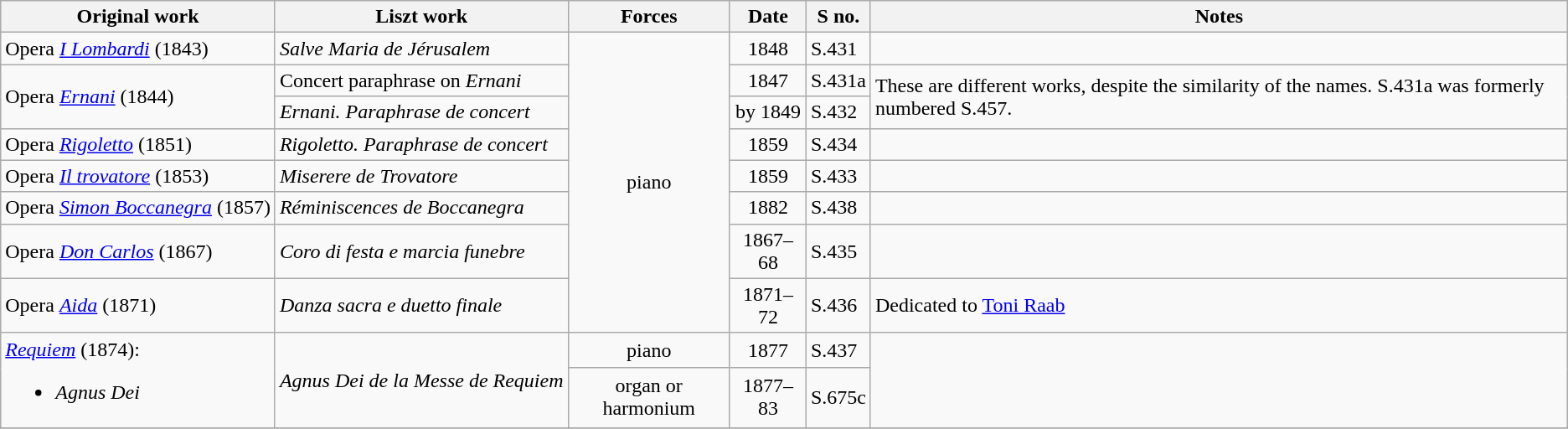<table class="wikitable">
<tr>
<th>Original work</th>
<th>Liszt work</th>
<th>Forces</th>
<th>Date</th>
<th>S no.</th>
<th>Notes</th>
</tr>
<tr>
<td>Opera <em><a href='#'>I Lombardi</a></em> (1843)</td>
<td><em>Salve Maria de Jérusalem</em></td>
<td rowspan=8 style="text-align: center">piano</td>
<td style="text-align: center">1848</td>
<td>S.431</td>
<td></td>
</tr>
<tr>
<td rowspan=2>Opera <em><a href='#'>Ernani</a></em> (1844)</td>
<td>Concert paraphrase on <em>Ernani</em></td>
<td style="text-align: center">1847</td>
<td>S.431a</td>
<td rowspan=2>These are different works, despite the similarity of the names.  S.431a was formerly numbered S.457.</td>
</tr>
<tr>
<td><em>Ernani. Paraphrase de concert</em></td>
<td style="text-align: center">by 1849</td>
<td>S.432</td>
</tr>
<tr>
<td>Opera <em><a href='#'>Rigoletto</a></em> (1851)</td>
<td><em>Rigoletto. Paraphrase de concert</em></td>
<td style="text-align: center">1859</td>
<td>S.434</td>
<td></td>
</tr>
<tr>
<td>Opera <em><a href='#'>Il trovatore</a></em> (1853)</td>
<td><em>Miserere de Trovatore</em></td>
<td style="text-align: center">1859</td>
<td>S.433</td>
<td></td>
</tr>
<tr>
<td>Opera <em><a href='#'>Simon Boccanegra</a></em> (1857)</td>
<td><em>Réminiscences de Boccanegra</em></td>
<td style="text-align: center">1882</td>
<td>S.438</td>
<td></td>
</tr>
<tr>
<td>Opera <em><a href='#'>Don Carlos</a></em> (1867)</td>
<td><em>Coro di festa e marcia funebre</em></td>
<td style="text-align: center">1867–68</td>
<td>S.435</td>
<td></td>
</tr>
<tr>
<td>Opera <em><a href='#'>Aida</a></em> (1871)</td>
<td><em>Danza sacra e duetto finale</em></td>
<td style="text-align: center">1871–72</td>
<td>S.436</td>
<td>Dedicated to <a href='#'>Toni Raab</a></td>
</tr>
<tr>
<td rowspan=2><em><a href='#'>Requiem</a></em> (1874):<br><ul><li><em>Agnus Dei</em></li></ul></td>
<td rowspan=2><em>Agnus Dei de la Messe de Requiem</em></td>
<td style="text-align: center">piano</td>
<td style="text-align: center">1877</td>
<td>S.437</td>
<td rowspan=2></td>
</tr>
<tr>
<td style="text-align: center">organ or harmonium</td>
<td style="text-align: center">1877–83</td>
<td>S.675c</td>
</tr>
<tr>
</tr>
</table>
